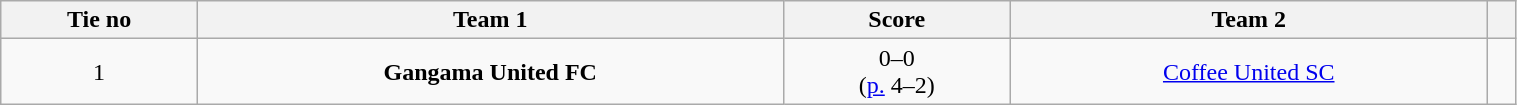<table class="wikitable" style="text-align:center; width:80%; font-size:100%">
<tr>
<th style= width="80px">Tie no</th>
<th style= width="300px">Team 1</th>
<th style= width="80px">Score</th>
<th style= width="300px">Team 2</th>
<th style= width="300px"></th>
</tr>
<tr>
<td>1</td>
<td><strong>Gangama United FC</strong></td>
<td>0–0<br> (<a href='#'>p.</a> 4–2)</td>
<td><a href='#'>Coffee United SC</a></td>
<td></td>
</tr>
</table>
